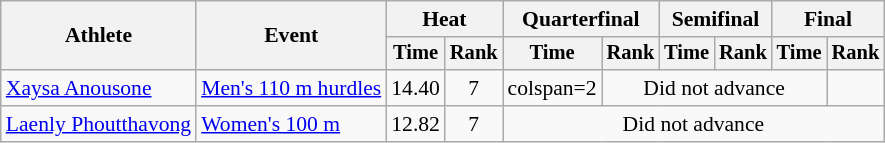<table class=wikitable style="font-size:90%">
<tr>
<th rowspan="2">Athlete</th>
<th rowspan="2">Event</th>
<th colspan="2">Heat</th>
<th colspan="2">Quarterfinal</th>
<th colspan="2">Semifinal</th>
<th colspan="2">Final</th>
</tr>
<tr style="font-size:95%">
<th>Time</th>
<th>Rank</th>
<th>Time</th>
<th>Rank</th>
<th>Time</th>
<th>Rank</th>
<th>Time</th>
<th>Rank</th>
</tr>
<tr align=center>
<td align=left><a href='#'>Xaysa Anousone</a></td>
<td align=left><a href='#'>Men's 110 m hurdles</a></td>
<td>14.40</td>
<td>7</td>
<td>colspan=2 </td>
<td colspan=4>Did not advance</td>
</tr>
<tr align=center>
<td align=left><a href='#'>Laenly Phoutthavong</a></td>
<td align=left><a href='#'>Women's 100 m</a></td>
<td>12.82</td>
<td>7</td>
<td colspan=6>Did not advance</td>
</tr>
</table>
